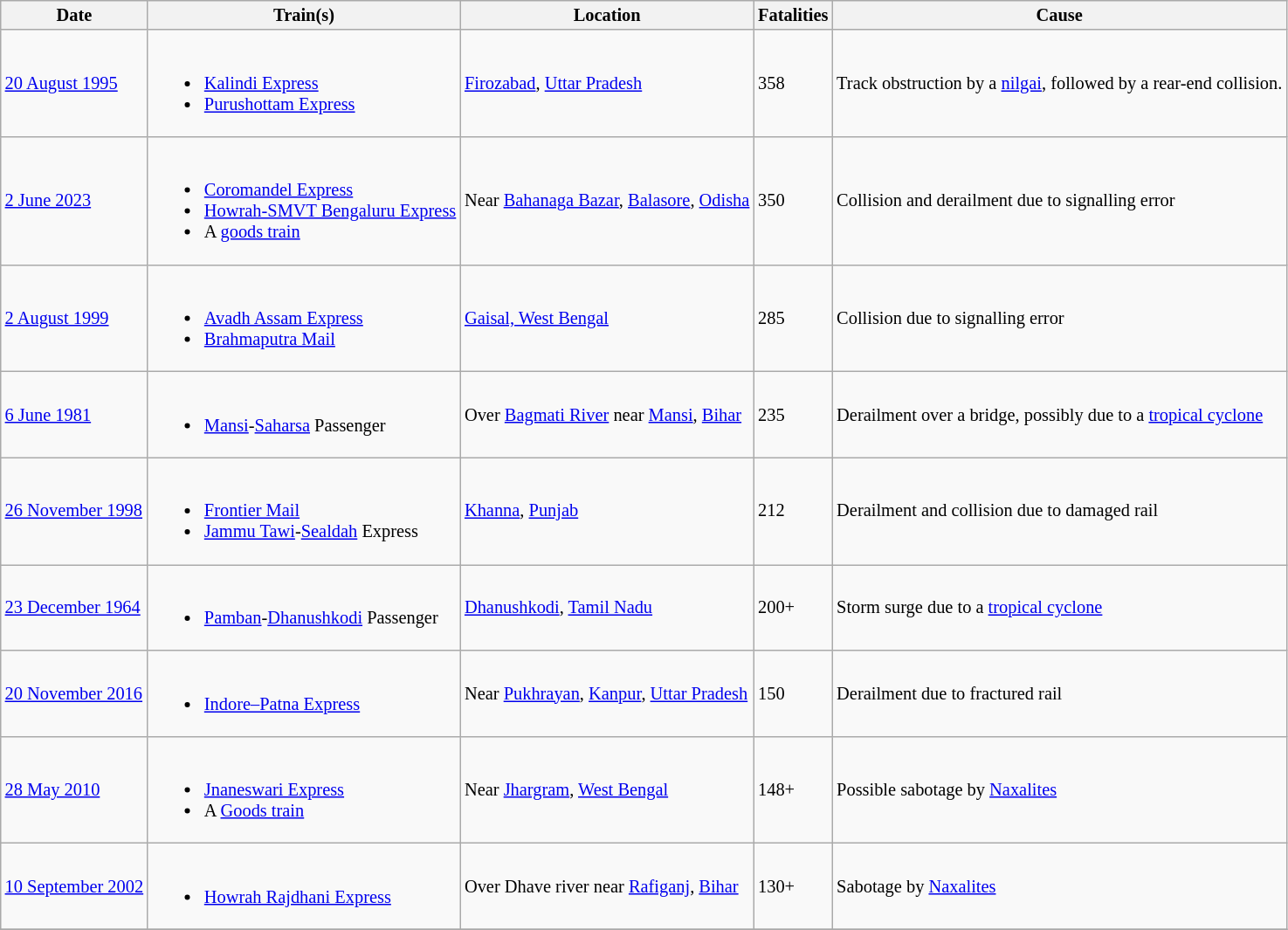<table class="wikitable sortable defaultleft col4center" style="font-size: 85%">
<tr>
<th>Date</th>
<th>Train(s)</th>
<th>Location</th>
<th>Fatalities</th>
<th>Cause</th>
</tr>
<tr>
<td><a href='#'>20 August 1995</a></td>
<td><br><ul><li><a href='#'>Kalindi Express</a></li><li><a href='#'>Purushottam Express</a></li></ul></td>
<td><a href='#'>Firozabad</a>, <a href='#'>Uttar Pradesh</a></td>
<td>358</td>
<td>Track obstruction by a <a href='#'>nilgai</a>, followed by a rear-end collision.</td>
</tr>
<tr>
<td><a href='#'>2 June 2023</a></td>
<td><br><ul><li><a href='#'>Coromandel Express</a></li><li><a href='#'>Howrah-SMVT Bengaluru Express</a></li><li>A <a href='#'>goods train</a></li></ul></td>
<td>Near <a href='#'>Bahanaga Bazar</a>, <a href='#'>Balasore</a>, <a href='#'>Odisha</a></td>
<td>350</td>
<td>Collision and derailment due to signalling error</td>
</tr>
<tr>
<td><a href='#'>2 August 1999</a></td>
<td><br><ul><li><a href='#'>Avadh Assam Express</a></li><li><a href='#'>Brahmaputra Mail</a></li></ul></td>
<td><a href='#'>Gaisal, West Bengal</a></td>
<td>285</td>
<td>Collision due to signalling error</td>
</tr>
<tr>
<td><a href='#'>6 June 1981</a></td>
<td><br><ul><li><a href='#'>Mansi</a>-<a href='#'>Saharsa</a> Passenger</li></ul></td>
<td>Over <a href='#'>Bagmati River</a> near <a href='#'>Mansi</a>, <a href='#'>Bihar</a></td>
<td>235</td>
<td>Derailment over a bridge, possibly due to a <a href='#'>tropical cyclone</a></td>
</tr>
<tr>
<td><a href='#'>26 November 1998</a></td>
<td><br><ul><li><a href='#'>Frontier Mail</a></li><li><a href='#'>Jammu Tawi</a>-<a href='#'>Sealdah</a> Express</li></ul></td>
<td><a href='#'>Khanna</a>, <a href='#'>Punjab</a></td>
<td>212</td>
<td>Derailment and collision due to damaged rail</td>
</tr>
<tr>
<td><a href='#'>23 December 1964</a></td>
<td><br><ul><li><a href='#'>Pamban</a>-<a href='#'>Dhanushkodi</a> Passenger</li></ul></td>
<td><a href='#'>Dhanushkodi</a>, <a href='#'>Tamil Nadu</a></td>
<td>200+</td>
<td>Storm surge due to a <a href='#'>tropical cyclone</a></td>
</tr>
<tr>
<td><a href='#'>20 November 2016</a></td>
<td><br><ul><li><a href='#'>Indore–Patna Express</a></li></ul></td>
<td>Near <a href='#'>Pukhrayan</a>, <a href='#'>Kanpur</a>, <a href='#'>Uttar Pradesh</a></td>
<td>150</td>
<td>Derailment due to fractured rail</td>
</tr>
<tr>
<td><a href='#'>28 May 2010</a></td>
<td><br><ul><li><a href='#'>Jnaneswari Express</a></li><li>A <a href='#'>Goods train</a></li></ul></td>
<td>Near <a href='#'>Jhargram</a>, <a href='#'>West Bengal</a></td>
<td>148+</td>
<td>Possible sabotage by <a href='#'>Naxalites</a></td>
</tr>
<tr>
<td><a href='#'>10 September 2002</a></td>
<td><br><ul><li><a href='#'>Howrah Rajdhani Express</a></li></ul></td>
<td>Over Dhave river near <a href='#'>Rafiganj</a>, <a href='#'>Bihar</a></td>
<td>130+</td>
<td>Sabotage by <a href='#'>Naxalites</a></td>
</tr>
<tr>
</tr>
</table>
